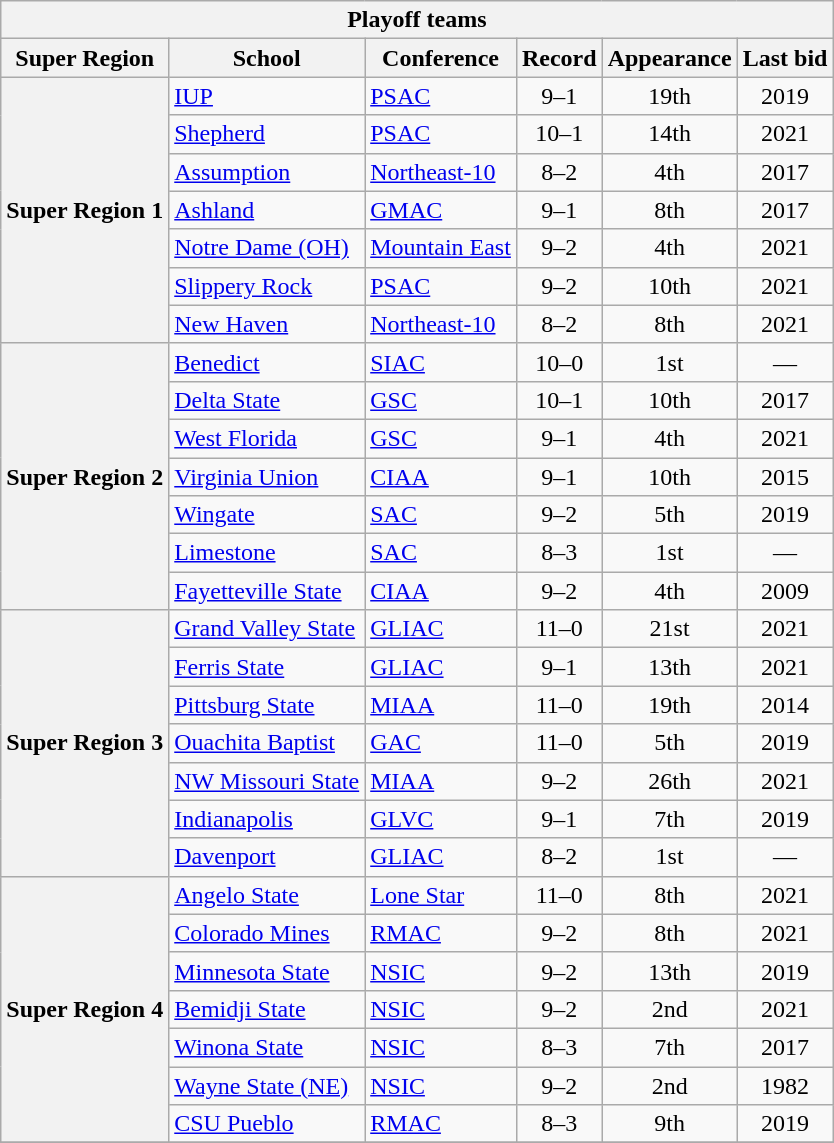<table class="wikitable sortable" style="text-align: left;">
<tr>
<th colspan="6" style=>Playoff teams</th>
</tr>
<tr style=>
<th>Super Region</th>
<th>School</th>
<th>Conference</th>
<th>Record</th>
<th>Appearance</th>
<th>Last bid</th>
</tr>
<tr>
<th rowspan=7>Super Region 1</th>
<td><a href='#'>IUP</a></td>
<td><a href='#'>PSAC</a></td>
<td align=center>9–1</td>
<td align=center>19th</td>
<td align=center>2019</td>
</tr>
<tr>
<td><a href='#'>Shepherd</a></td>
<td><a href='#'>PSAC</a></td>
<td align=center>10–1</td>
<td align=center>14th</td>
<td align=center>2021</td>
</tr>
<tr>
<td><a href='#'>Assumption</a></td>
<td><a href='#'>Northeast-10</a></td>
<td align=center>8–2</td>
<td align=center>4th</td>
<td align=center>2017</td>
</tr>
<tr>
<td><a href='#'>Ashland</a></td>
<td><a href='#'>GMAC</a></td>
<td align=center>9–1</td>
<td align=center>8th</td>
<td align=center>2017</td>
</tr>
<tr>
<td><a href='#'>Notre Dame (OH)</a></td>
<td><a href='#'>Mountain East</a></td>
<td align=center>9–2</td>
<td align=center>4th</td>
<td align=center>2021</td>
</tr>
<tr>
<td><a href='#'>Slippery Rock</a></td>
<td><a href='#'>PSAC</a></td>
<td align=center>9–2</td>
<td align=center>10th</td>
<td align=center>2021</td>
</tr>
<tr>
<td><a href='#'>New Haven</a></td>
<td><a href='#'>Northeast-10</a></td>
<td align=center>8–2</td>
<td align=center>8th</td>
<td align=center>2021</td>
</tr>
<tr>
<th rowspan=7>Super Region 2</th>
<td><a href='#'>Benedict</a></td>
<td><a href='#'>SIAC</a></td>
<td align=center>10–0</td>
<td align=center>1st</td>
<td align=center>—</td>
</tr>
<tr>
<td><a href='#'>Delta State</a></td>
<td><a href='#'>GSC</a></td>
<td align=center>10–1</td>
<td align=center>10th</td>
<td align=center>2017</td>
</tr>
<tr>
<td><a href='#'>West Florida</a></td>
<td><a href='#'>GSC</a></td>
<td align=center>9–1</td>
<td align=center>4th</td>
<td align=center>2021</td>
</tr>
<tr>
<td><a href='#'>Virginia Union</a></td>
<td><a href='#'>CIAA</a></td>
<td align=center>9–1</td>
<td align=center>10th</td>
<td align=center>2015</td>
</tr>
<tr>
<td><a href='#'>Wingate</a></td>
<td><a href='#'>SAC</a></td>
<td align=center>9–2</td>
<td align=center>5th</td>
<td align=center>2019</td>
</tr>
<tr>
<td><a href='#'>Limestone</a></td>
<td><a href='#'>SAC</a></td>
<td align=center>8–3</td>
<td align=center>1st</td>
<td align=center>—</td>
</tr>
<tr>
<td><a href='#'>Fayetteville State</a></td>
<td><a href='#'>CIAA</a></td>
<td align=center>9–2</td>
<td align=center>4th</td>
<td align=center>2009</td>
</tr>
<tr>
<th rowspan=7>Super Region 3</th>
<td><a href='#'>Grand Valley State</a></td>
<td><a href='#'>GLIAC</a></td>
<td align=center>11–0</td>
<td align=center>21st</td>
<td align=center>2021</td>
</tr>
<tr>
<td><a href='#'>Ferris State</a></td>
<td><a href='#'>GLIAC</a></td>
<td align=center>9–1</td>
<td align=center>13th</td>
<td align=center>2021</td>
</tr>
<tr>
<td><a href='#'>Pittsburg State</a></td>
<td><a href='#'>MIAA</a></td>
<td align=center>11–0</td>
<td align=center>19th</td>
<td align=center>2014</td>
</tr>
<tr>
<td><a href='#'>Ouachita Baptist</a></td>
<td><a href='#'>GAC</a></td>
<td align=center>11–0</td>
<td align=center>5th</td>
<td align=center>2019</td>
</tr>
<tr>
<td><a href='#'>NW Missouri State</a></td>
<td><a href='#'>MIAA</a></td>
<td align=center>9–2</td>
<td align=center>26th</td>
<td align=center>2021</td>
</tr>
<tr>
<td><a href='#'>Indianapolis</a></td>
<td><a href='#'>GLVC</a></td>
<td align=center>9–1</td>
<td align=center>7th</td>
<td align=center>2019</td>
</tr>
<tr>
<td><a href='#'>Davenport</a></td>
<td><a href='#'>GLIAC</a></td>
<td align=center>8–2</td>
<td align=center>1st</td>
<td align=center>—</td>
</tr>
<tr>
<th rowspan=7>Super Region 4</th>
<td><a href='#'>Angelo State</a></td>
<td><a href='#'>Lone Star</a></td>
<td align=center>11–0</td>
<td align=center>8th</td>
<td align=center>2021</td>
</tr>
<tr>
<td><a href='#'>Colorado Mines</a></td>
<td><a href='#'>RMAC</a></td>
<td align=center>9–2</td>
<td align=center>8th</td>
<td align=center>2021</td>
</tr>
<tr>
<td><a href='#'>Minnesota State</a></td>
<td><a href='#'>NSIC</a></td>
<td align=center>9–2</td>
<td align=center>13th</td>
<td align=center>2019</td>
</tr>
<tr>
<td><a href='#'>Bemidji State</a></td>
<td><a href='#'>NSIC</a></td>
<td align=center>9–2</td>
<td align=center>2nd</td>
<td align=center>2021</td>
</tr>
<tr>
<td><a href='#'>Winona State</a></td>
<td><a href='#'>NSIC</a></td>
<td align=center>8–3</td>
<td align=center>7th</td>
<td align=center>2017</td>
</tr>
<tr>
<td><a href='#'>Wayne State (NE)</a></td>
<td><a href='#'>NSIC</a></td>
<td align=center>9–2</td>
<td align=center>2nd</td>
<td align=center>1982</td>
</tr>
<tr>
<td><a href='#'>CSU Pueblo</a></td>
<td><a href='#'>RMAC</a></td>
<td align=center>8–3</td>
<td align=center>9th</td>
<td align=center>2019</td>
</tr>
<tr>
</tr>
</table>
